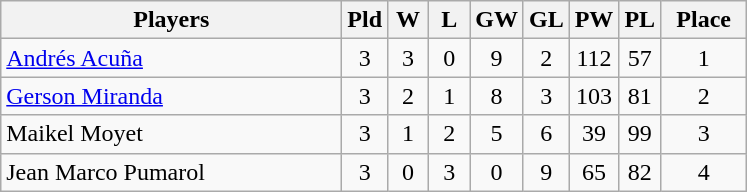<table class=wikitable style="text-align:center">
<tr>
<th width=220>Players</th>
<th width=20>Pld</th>
<th width=20>W</th>
<th width=20>L</th>
<th width=20>GW</th>
<th width=20>GL</th>
<th width=20>PW</th>
<th width=20>PL</th>
<th width=50>Place</th>
</tr>
<tr>
<td align=left> <a href='#'>Andrés Acuña</a></td>
<td>3</td>
<td>3</td>
<td>0</td>
<td>9</td>
<td>2</td>
<td>112</td>
<td>57</td>
<td>1</td>
</tr>
<tr>
<td align=left> <a href='#'>Gerson Miranda</a></td>
<td>3</td>
<td>2</td>
<td>1</td>
<td>8</td>
<td>3</td>
<td>103</td>
<td>81</td>
<td>2</td>
</tr>
<tr>
<td align=left> Maikel Moyet</td>
<td>3</td>
<td>1</td>
<td>2</td>
<td>5</td>
<td>6</td>
<td>39</td>
<td>99</td>
<td>3</td>
</tr>
<tr>
<td align=left> Jean Marco Pumarol</td>
<td>3</td>
<td>0</td>
<td>3</td>
<td>0</td>
<td>9</td>
<td>65</td>
<td>82</td>
<td>4</td>
</tr>
</table>
